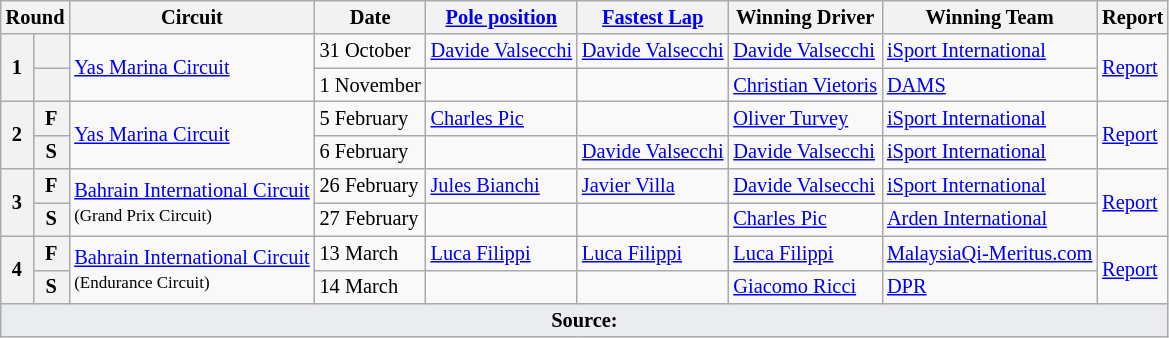<table class="wikitable" style="font-size: 85%">
<tr>
<th colspan=2>Round</th>
<th>Circuit</th>
<th>Date</th>
<th><a href='#'>Pole position</a></th>
<th><a href='#'>Fastest Lap</a></th>
<th>Winning Driver</th>
<th>Winning Team</th>
<th>Report</th>
</tr>
<tr>
<th rowspan=2>1</th>
<th></th>
<td rowspan=2> <a href='#'>Yas Marina Circuit</a></td>
<td>31 October</td>
<td nowrap> <a href='#'>Davide Valsecchi</a></td>
<td nowrap> <a href='#'>Davide Valsecchi</a></td>
<td nowrap> <a href='#'>Davide Valsecchi</a></td>
<td> <a href='#'>iSport International</a></td>
<td rowspan=2><a href='#'>Report</a></td>
</tr>
<tr>
<th></th>
<td>1 November</td>
<td></td>
<td> </td>
<td> <a href='#'>Christian Vietoris</a></td>
<td> <a href='#'>DAMS</a></td>
</tr>
<tr>
<th rowspan=2>2</th>
<th>F</th>
<td rowspan=2> <a href='#'>Yas Marina Circuit</a></td>
<td>5 February</td>
<td> <a href='#'>Charles Pic</a></td>
<td nowrap> </td>
<td> <a href='#'>Oliver Turvey</a></td>
<td> <a href='#'>iSport International</a></td>
<td rowspan=2><a href='#'>Report</a></td>
</tr>
<tr>
<th>S</th>
<td>6 February</td>
<td></td>
<td> <a href='#'>Davide Valsecchi</a></td>
<td> <a href='#'>Davide Valsecchi</a></td>
<td> <a href='#'>iSport International</a></td>
</tr>
<tr>
<th rowspan=2>3</th>
<th>F</th>
<td rowspan=2 nowrap> <a href='#'>Bahrain International Circuit</a><br><small>(Grand Prix Circuit)</small></td>
<td nowrap>26 February</td>
<td> <a href='#'>Jules Bianchi</a></td>
<td> <a href='#'>Javier Villa</a></td>
<td> <a href='#'>Davide Valsecchi</a></td>
<td> <a href='#'>iSport International</a></td>
<td rowspan=2><a href='#'>Report</a></td>
</tr>
<tr>
<th>S</th>
<td nowrap>27 February</td>
<td></td>
<td> </td>
<td> <a href='#'>Charles Pic</a></td>
<td> <a href='#'>Arden International</a></td>
</tr>
<tr>
<th rowspan=2>4</th>
<th>F</th>
<td rowspan=2 nowrap> <a href='#'>Bahrain International Circuit</a><br><small>(Endurance Circuit)</small></td>
<td>13 March</td>
<td> <a href='#'>Luca Filippi</a></td>
<td> <a href='#'>Luca Filippi</a></td>
<td> <a href='#'>Luca Filippi</a></td>
<td nowrap> <a href='#'>MalaysiaQi-Meritus.com</a></td>
<td rowspan=2><a href='#'>Report</a></td>
</tr>
<tr>
<th>S</th>
<td>14 March</td>
<td></td>
<td> </td>
<td> <a href='#'>Giacomo Ricci</a></td>
<td> <a href='#'>DPR</a></td>
</tr>
<tr class="sortbottom">
<td colspan="9" style="background-color:#EAECF0;text-align:center"><strong>Source:</strong></td>
</tr>
</table>
